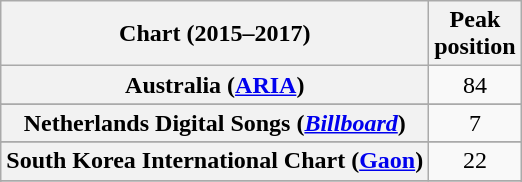<table class="wikitable sortable plainrowheaders" style="text-align:center">
<tr>
<th scope="col">Chart (2015–2017)</th>
<th scope="col">Peak<br>position</th>
</tr>
<tr>
<th scope="row">Australia (<a href='#'>ARIA</a>)</th>
<td>84</td>
</tr>
<tr>
</tr>
<tr>
</tr>
<tr>
</tr>
<tr>
</tr>
<tr>
</tr>
<tr>
</tr>
<tr>
</tr>
<tr>
</tr>
<tr>
</tr>
<tr>
<th scope="row">Netherlands Digital Songs (<em><a href='#'>Billboard</a></em>)</th>
<td>7</td>
</tr>
<tr>
</tr>
<tr>
</tr>
<tr>
<th scope="row">South Korea International Chart (<a href='#'>Gaon</a>)</th>
<td>22</td>
</tr>
<tr>
</tr>
<tr>
</tr>
<tr>
</tr>
<tr>
</tr>
</table>
